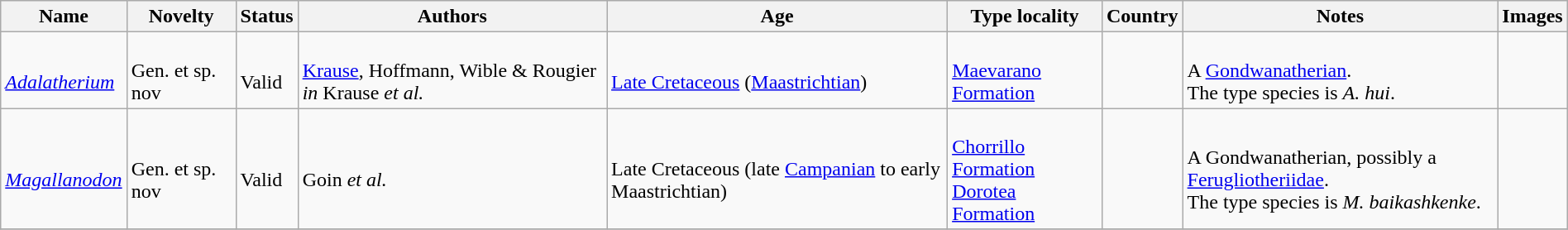<table class="wikitable sortable" align="center" width="100%">
<tr>
<th>Name</th>
<th>Novelty</th>
<th>Status</th>
<th>Authors</th>
<th>Age</th>
<th>Type locality</th>
<th>Country</th>
<th>Notes</th>
<th>Images</th>
</tr>
<tr>
<td><br><em><a href='#'>Adalatherium</a></em></td>
<td><br>Gen. et sp. nov</td>
<td><br>Valid</td>
<td><br><a href='#'>Krause</a>, Hoffmann, Wible & Rougier <em>in</em> Krause <em>et al.</em></td>
<td><br><a href='#'>Late Cretaceous</a> (<a href='#'>Maastrichtian</a>)</td>
<td><br><a href='#'>Maevarano Formation</a></td>
<td><br></td>
<td><br>A <a href='#'>Gondwanatherian</a>.<br>The type species is <em>A. hui</em>.</td>
<td></td>
</tr>
<tr>
<td><br><em><a href='#'>Magallanodon</a></em></td>
<td><br>Gen. et sp. nov</td>
<td><br>Valid</td>
<td><br>Goin <em>et al.</em></td>
<td><br>Late Cretaceous (late <a href='#'>Campanian</a> to early Maastrichtian)</td>
<td><br><a href='#'>Chorrillo Formation</a><br><a href='#'>Dorotea Formation</a></td>
<td><br></td>
<td><br>A Gondwanatherian, possibly a <a href='#'>Ferugliotheriidae</a>.<br> The type species is <em>M. baikashkenke</em>.</td>
<td></td>
</tr>
<tr>
</tr>
</table>
